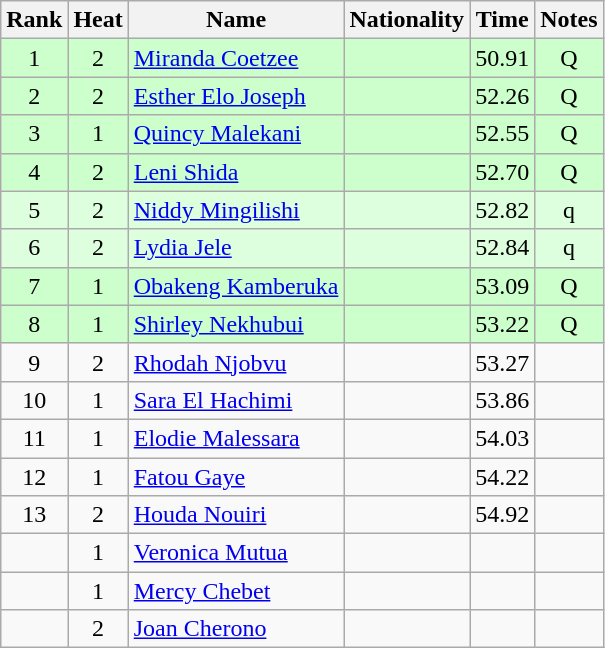<table class="wikitable sortable" style="text-align:center">
<tr>
<th>Rank</th>
<th>Heat</th>
<th>Name</th>
<th>Nationality</th>
<th>Time</th>
<th>Notes</th>
</tr>
<tr bgcolor=ccffcc>
<td>1</td>
<td>2</td>
<td align=left><a href='#'>Miranda Coetzee</a></td>
<td align=left></td>
<td>50.91</td>
<td>Q</td>
</tr>
<tr bgcolor=ccffcc>
<td>2</td>
<td>2</td>
<td align=left><a href='#'>Esther Elo Joseph</a></td>
<td align=left></td>
<td>52.26</td>
<td>Q</td>
</tr>
<tr bgcolor=ccffcc>
<td>3</td>
<td>1</td>
<td align=left><a href='#'>Quincy Malekani</a></td>
<td align=left></td>
<td>52.55</td>
<td>Q</td>
</tr>
<tr bgcolor=ccffcc>
<td>4</td>
<td>2</td>
<td align=left><a href='#'>Leni Shida</a></td>
<td align=left></td>
<td>52.70</td>
<td>Q</td>
</tr>
<tr bgcolor=ddffdd>
<td>5</td>
<td>2</td>
<td align=left><a href='#'>Niddy Mingilishi</a></td>
<td align=left></td>
<td>52.82</td>
<td>q</td>
</tr>
<tr bgcolor=ddffdd>
<td>6</td>
<td>2</td>
<td align=left><a href='#'>Lydia Jele</a></td>
<td align=left></td>
<td>52.84</td>
<td>q</td>
</tr>
<tr bgcolor=ccffcc>
<td>7</td>
<td>1</td>
<td align=left><a href='#'>Obakeng Kamberuka</a></td>
<td align=left></td>
<td>53.09</td>
<td>Q</td>
</tr>
<tr bgcolor=ccffcc>
<td>8</td>
<td>1</td>
<td align=left><a href='#'>Shirley Nekhubui</a></td>
<td align=left></td>
<td>53.22</td>
<td>Q</td>
</tr>
<tr>
<td>9</td>
<td>2</td>
<td align=left><a href='#'>Rhodah Njobvu</a></td>
<td align=left></td>
<td>53.27</td>
<td></td>
</tr>
<tr>
<td>10</td>
<td>1</td>
<td align=left><a href='#'>Sara El Hachimi</a></td>
<td align=left></td>
<td>53.86</td>
<td></td>
</tr>
<tr>
<td>11</td>
<td>1</td>
<td align=left><a href='#'>Elodie Malessara</a></td>
<td align=left></td>
<td>54.03</td>
<td></td>
</tr>
<tr>
<td>12</td>
<td>1</td>
<td align=left><a href='#'>Fatou Gaye</a></td>
<td align=left></td>
<td>54.22</td>
<td></td>
</tr>
<tr>
<td>13</td>
<td>2</td>
<td align=left><a href='#'>Houda Nouiri</a></td>
<td align=left></td>
<td>54.92</td>
<td></td>
</tr>
<tr>
<td></td>
<td>1</td>
<td align=left><a href='#'>Veronica Mutua</a></td>
<td align=left></td>
<td></td>
<td></td>
</tr>
<tr>
<td></td>
<td>1</td>
<td align=left><a href='#'>Mercy Chebet</a></td>
<td align=left></td>
<td></td>
<td></td>
</tr>
<tr>
<td></td>
<td>2</td>
<td align=left><a href='#'>Joan Cherono</a></td>
<td align=left></td>
<td></td>
<td></td>
</tr>
</table>
